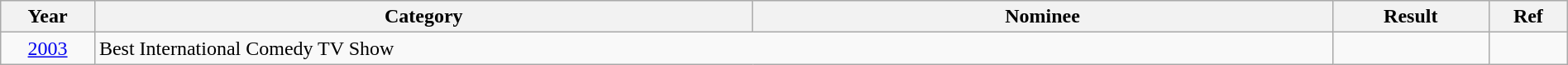<table class="wikitable" style="width:100%;">
<tr>
<th style="width:6%;">Year</th>
<th style="width:42%;">Category</th>
<th style="width:37%;">Nominee</th>
<th style="width:10%;">Result</th>
<th style="width:5%;">Ref</th>
</tr>
<tr>
<td style="text-align:center;"><a href='#'>2003</a></td>
<td colspan="2">Best International Comedy TV Show</td>
<td></td>
<td style="text-align:center;"></td>
</tr>
</table>
